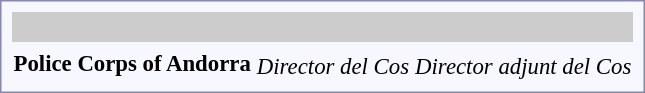<table style="border:1px solid #8888aa; background-color:#f7f8ff; padding:5px; font-size:95%; margin: 0px 12px 12px 0px;">
<tr style="background-color:#CCCCCC;">
<th colspan=3> </th>
</tr>
<tr style="text-align:center;">
<td rowspan=2> <strong>Police Corps of Andorra</strong></td>
<td></td>
<td></td>
</tr>
<tr style="text-align:center;">
<td><em>Director del Cos</em></td>
<td><em>Director adjunt del Cos</em></td>
</tr>
</table>
